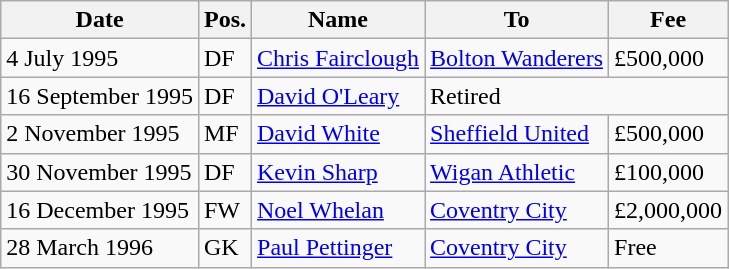<table class="wikitable">
<tr>
<th>Date</th>
<th>Pos.</th>
<th>Name</th>
<th>To</th>
<th>Fee</th>
</tr>
<tr>
<td>4 July 1995</td>
<td>DF</td>
<td> <a href='#'>Chris Fairclough</a></td>
<td> <a href='#'>Bolton Wanderers</a></td>
<td>£500,000</td>
</tr>
<tr>
<td>16 September 1995</td>
<td>DF</td>
<td> <a href='#'>David O'Leary</a></td>
<td colspan=2>Retired</td>
</tr>
<tr>
<td>2 November 1995</td>
<td>MF</td>
<td> <a href='#'>David White</a></td>
<td> <a href='#'>Sheffield United</a></td>
<td>£500,000</td>
</tr>
<tr>
<td>30 November 1995</td>
<td>DF</td>
<td> <a href='#'>Kevin Sharp</a></td>
<td> <a href='#'>Wigan Athletic</a></td>
<td>£100,000</td>
</tr>
<tr>
<td>16 December 1995</td>
<td>FW</td>
<td> <a href='#'>Noel Whelan</a></td>
<td> <a href='#'>Coventry City</a></td>
<td>£2,000,000</td>
</tr>
<tr>
<td>28 March 1996</td>
<td>GK</td>
<td> <a href='#'>Paul Pettinger</a></td>
<td> <a href='#'>Coventry City</a></td>
<td>Free</td>
</tr>
</table>
